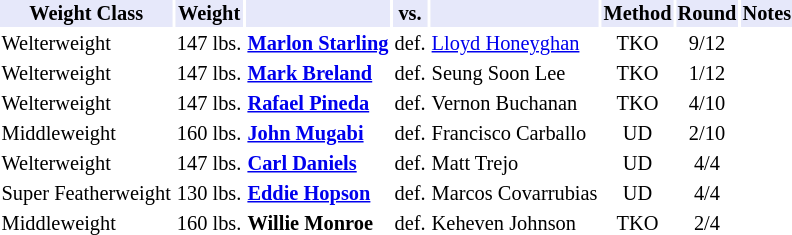<table class="toccolours" style="font-size: 85%;">
<tr>
<th style="background:#e6e8fa; color:#000; text-align:center;">Weight Class</th>
<th style="background:#e6e8fa; color:#000; text-align:center;">Weight</th>
<th style="background:#e6e8fa; color:#000; text-align:center;"></th>
<th style="background:#e6e8fa; color:#000; text-align:center;">vs.</th>
<th style="background:#e6e8fa; color:#000; text-align:center;"></th>
<th style="background:#e6e8fa; color:#000; text-align:center;">Method</th>
<th style="background:#e6e8fa; color:#000; text-align:center;">Round</th>
<th style="background:#e6e8fa; color:#000; text-align:center;">Notes</th>
</tr>
<tr>
<td>Welterweight</td>
<td>147 lbs.</td>
<td><strong><a href='#'>Marlon Starling</a></strong></td>
<td>def.</td>
<td><a href='#'>Lloyd Honeyghan</a></td>
<td align=center>TKO</td>
<td align=center>9/12</td>
<td></td>
</tr>
<tr>
<td>Welterweight</td>
<td>147 lbs.</td>
<td><strong><a href='#'>Mark Breland</a></strong></td>
<td>def.</td>
<td>Seung Soon Lee</td>
<td align=center>TKO</td>
<td align=center>1/12</td>
<td></td>
</tr>
<tr>
<td>Welterweight</td>
<td>147 lbs.</td>
<td><strong><a href='#'>Rafael Pineda</a></strong></td>
<td>def.</td>
<td>Vernon Buchanan</td>
<td align=center>TKO</td>
<td align=center>4/10</td>
</tr>
<tr>
<td>Middleweight</td>
<td>160 lbs.</td>
<td><strong><a href='#'>John Mugabi</a></strong></td>
<td>def.</td>
<td>Francisco Carballo</td>
<td align=center>UD</td>
<td align=center>2/10</td>
</tr>
<tr>
<td>Welterweight</td>
<td>147 lbs.</td>
<td><strong><a href='#'>Carl Daniels</a></strong></td>
<td>def.</td>
<td>Matt Trejo</td>
<td align=center>UD</td>
<td align=center>4/4</td>
</tr>
<tr>
<td>Super Featherweight</td>
<td>130 lbs.</td>
<td><strong><a href='#'>Eddie Hopson</a></strong></td>
<td>def.</td>
<td>Marcos Covarrubias</td>
<td align=center>UD</td>
<td align=center>4/4</td>
</tr>
<tr>
<td>Middleweight</td>
<td>160 lbs.</td>
<td><strong>Willie Monroe</strong></td>
<td>def.</td>
<td>Keheven Johnson</td>
<td align=center>TKO</td>
<td align=center>2/4</td>
</tr>
</table>
